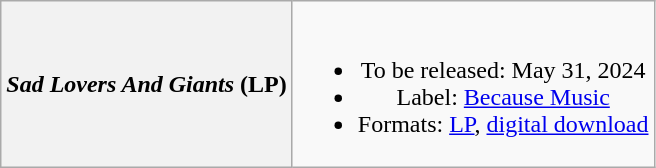<table class="wikitable plainrowheaders" style="text-align:center;">
<tr>
<th scope="row"><em>Sad Lovers And Giants</em> (LP)</th>
<td><br><ul><li>To be released: May 31, 2024</li><li>Label: <a href='#'>Because Music</a></li><li>Formats: <a href='#'>LP</a>, <a href='#'>digital download</a></li></ul></td>
</tr>
</table>
